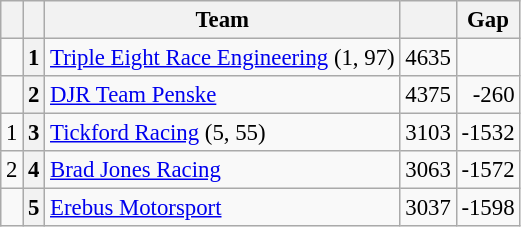<table class="wikitable" style="font-size: 95%;">
<tr>
<th></th>
<th></th>
<th>Team</th>
<th></th>
<th>Gap</th>
</tr>
<tr>
<td align="left"></td>
<th>1</th>
<td><a href='#'>Triple Eight Race Engineering</a> (1, 97)</td>
<td align="right">4635</td>
<td align="right"></td>
</tr>
<tr>
<td align="left"></td>
<th>2</th>
<td><a href='#'>DJR Team Penske</a></td>
<td align="right">4375</td>
<td align="right">-260</td>
</tr>
<tr>
<td align="left"> 1</td>
<th>3</th>
<td><a href='#'>Tickford Racing</a> (5, 55)</td>
<td align="right">3103</td>
<td align="right">-1532</td>
</tr>
<tr>
<td align="left"> 2</td>
<th>4</th>
<td><a href='#'>Brad Jones Racing</a></td>
<td align="right">3063</td>
<td align="right">-1572</td>
</tr>
<tr>
<td align="left"></td>
<th>5</th>
<td><a href='#'>Erebus Motorsport</a></td>
<td align="right">3037</td>
<td align="right">-1598</td>
</tr>
</table>
